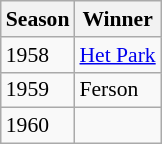<table class=wikitable style="font-size:90%;">
<tr>
<th>Season</th>
<th>Winner</th>
</tr>
<tr>
<td>1958</td>
<td><a href='#'>Het Park</a></td>
</tr>
<tr>
<td>1959</td>
<td>Ferson</td>
</tr>
<tr>
<td>1960</td>
<td></td>
</tr>
</table>
